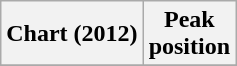<table class="wikitable plainrowheaders" style="text-align:center">
<tr>
<th scope="col">Chart (2012)</th>
<th scope="col">Peak<br>position</th>
</tr>
<tr>
</tr>
</table>
